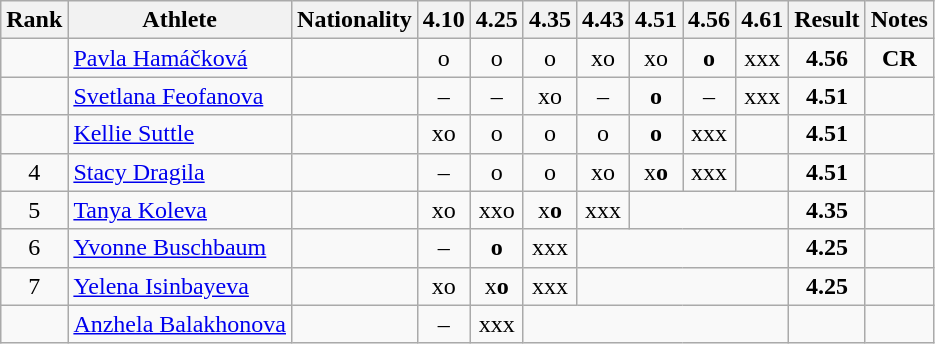<table class="wikitable sortable" style="text-align:center">
<tr>
<th>Rank</th>
<th>Athlete</th>
<th>Nationality</th>
<th>4.10</th>
<th>4.25</th>
<th>4.35</th>
<th>4.43</th>
<th>4.51</th>
<th>4.56</th>
<th>4.61</th>
<th>Result</th>
<th>Notes</th>
</tr>
<tr>
<td></td>
<td align="left"><a href='#'>Pavla Hamáčková</a></td>
<td align=left></td>
<td>o</td>
<td>o</td>
<td>o</td>
<td>xo</td>
<td>xo</td>
<td><strong>o</strong></td>
<td>xxx</td>
<td><strong>4.56</strong></td>
<td><strong>CR</strong></td>
</tr>
<tr>
<td></td>
<td align="left"><a href='#'>Svetlana Feofanova</a></td>
<td align=left></td>
<td>–</td>
<td>–</td>
<td>xo</td>
<td>–</td>
<td><strong>o</strong></td>
<td>–</td>
<td>xxx</td>
<td><strong>4.51</strong></td>
<td></td>
</tr>
<tr>
<td></td>
<td align="left"><a href='#'>Kellie Suttle</a></td>
<td align=left></td>
<td>xo</td>
<td>o</td>
<td>o</td>
<td>o</td>
<td><strong>o</strong></td>
<td>xxx</td>
<td></td>
<td><strong>4.51</strong></td>
<td></td>
</tr>
<tr>
<td>4</td>
<td align="left"><a href='#'>Stacy Dragila</a></td>
<td align=left></td>
<td>–</td>
<td>o</td>
<td>o</td>
<td>xo</td>
<td>x<strong>o</strong></td>
<td>xxx</td>
<td></td>
<td><strong>4.51</strong></td>
<td></td>
</tr>
<tr>
<td>5</td>
<td align="left"><a href='#'>Tanya Koleva</a></td>
<td align=left></td>
<td>xo</td>
<td>xxo</td>
<td>x<strong>o</strong></td>
<td>xxx</td>
<td colspan=3></td>
<td><strong>4.35</strong></td>
<td></td>
</tr>
<tr>
<td>6</td>
<td align="left"><a href='#'>Yvonne Buschbaum</a></td>
<td align=left></td>
<td>–</td>
<td><strong>o</strong></td>
<td>xxx</td>
<td colspan=4></td>
<td><strong>4.25</strong></td>
<td></td>
</tr>
<tr>
<td>7</td>
<td align="left"><a href='#'>Yelena Isinbayeva</a></td>
<td align=left></td>
<td>xo</td>
<td>x<strong>o</strong></td>
<td>xxx</td>
<td colspan=4></td>
<td><strong>4.25</strong></td>
<td></td>
</tr>
<tr>
<td></td>
<td align="left"><a href='#'>Anzhela Balakhonova</a></td>
<td align=left></td>
<td>–</td>
<td>xxx</td>
<td colspan=5></td>
<td><strong></strong></td>
<td></td>
</tr>
</table>
